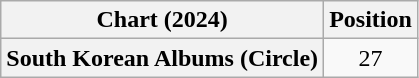<table class="wikitable plainrowheaders" style="text-align:center">
<tr>
<th scope="col">Chart (2024)</th>
<th scope="col">Position</th>
</tr>
<tr>
<th scope="row">South Korean Albums (Circle)</th>
<td>27</td>
</tr>
</table>
